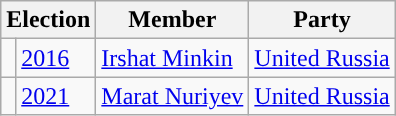<table class="wikitable">
<tr>
<th colspan="2">Election</th>
<th>Member</th>
<th>Party</th>
</tr>
<tr>
<td style="background-color: "></td>
<td><a href='#'>2016</a></td>
<td><a href='#'>Irshat Minkin</a></td>
<td><a href='#'>United Russia</a></td>
</tr>
<tr>
<td style="background-color: "></td>
<td><a href='#'>2021</a></td>
<td><a href='#'>Marat Nuriyev</a></td>
<td><a href='#'>United Russia</a></td>
</tr>
</table>
